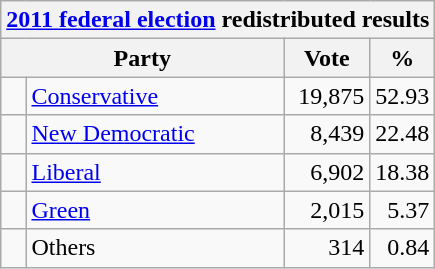<table class="wikitable">
<tr>
<th colspan="4"><a href='#'>2011 federal election</a> redistributed results</th>
</tr>
<tr>
<th bgcolor="#DDDDFF" width="130px" colspan="2">Party</th>
<th bgcolor="#DDDDFF" width="50px">Vote</th>
<th bgcolor="#DDDDFF" width="30px">%</th>
</tr>
<tr>
<td> </td>
<td><a href='#'>Conservative</a></td>
<td align=right>19,875</td>
<td align=right>52.93</td>
</tr>
<tr>
<td> </td>
<td><a href='#'>New Democratic</a></td>
<td align=right>8,439</td>
<td align=right>22.48</td>
</tr>
<tr>
<td> </td>
<td><a href='#'>Liberal</a></td>
<td align=right>6,902</td>
<td align=right>18.38</td>
</tr>
<tr>
<td> </td>
<td><a href='#'>Green</a></td>
<td align=right>2,015</td>
<td align=right>5.37</td>
</tr>
<tr>
<td> </td>
<td>Others</td>
<td align=right>314</td>
<td align=right>0.84</td>
</tr>
</table>
